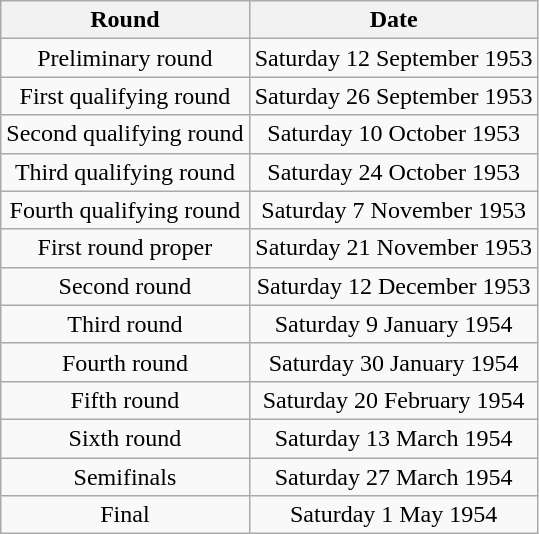<table class="wikitable" style="text-align: center">
<tr>
<th>Round</th>
<th>Date</th>
</tr>
<tr>
<td>Preliminary round</td>
<td>Saturday 12 September 1953</td>
</tr>
<tr>
<td>First qualifying round</td>
<td>Saturday 26 September 1953</td>
</tr>
<tr>
<td>Second qualifying round</td>
<td>Saturday 10 October 1953</td>
</tr>
<tr>
<td>Third qualifying round</td>
<td>Saturday 24 October 1953</td>
</tr>
<tr>
<td>Fourth qualifying round</td>
<td>Saturday 7 November 1953</td>
</tr>
<tr>
<td>First round proper</td>
<td>Saturday 21 November 1953</td>
</tr>
<tr>
<td>Second round</td>
<td>Saturday 12 December 1953</td>
</tr>
<tr>
<td>Third round</td>
<td>Saturday 9 January 1954</td>
</tr>
<tr>
<td>Fourth round</td>
<td>Saturday 30 January 1954</td>
</tr>
<tr>
<td>Fifth round</td>
<td>Saturday 20 February 1954</td>
</tr>
<tr>
<td>Sixth round</td>
<td>Saturday 13 March 1954</td>
</tr>
<tr>
<td>Semifinals</td>
<td>Saturday 27 March 1954</td>
</tr>
<tr>
<td>Final</td>
<td>Saturday 1 May 1954</td>
</tr>
</table>
